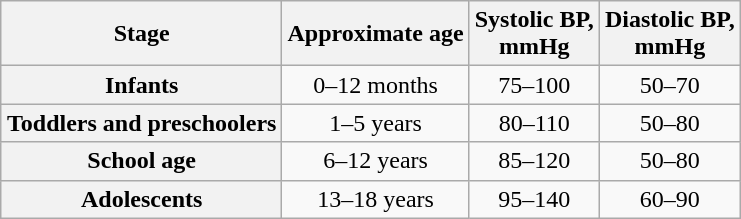<table class="wikitable" style = "float: right; margin-left: 15px; text-align: center;">
<tr>
<th scope="col">Stage</th>
<th scope="col">Approximate age</th>
<th scope="col">Systolic BP,<br> mmHg</th>
<th scope="col">Diastolic BP,<br> mmHg</th>
</tr>
<tr>
<th scope="row">Infants</th>
<td>0–12 months</td>
<td>75–100</td>
<td>50–70</td>
</tr>
<tr>
<th scope="row">Toddlers and preschoolers</th>
<td>1–5 years</td>
<td>80–110</td>
<td>50–80</td>
</tr>
<tr>
<th scope="row">School age</th>
<td>6–12 years</td>
<td>85–120</td>
<td>50–80</td>
</tr>
<tr>
<th scope="row">Adolescents</th>
<td>13–18 years</td>
<td>95–140</td>
<td>60–90</td>
</tr>
</table>
